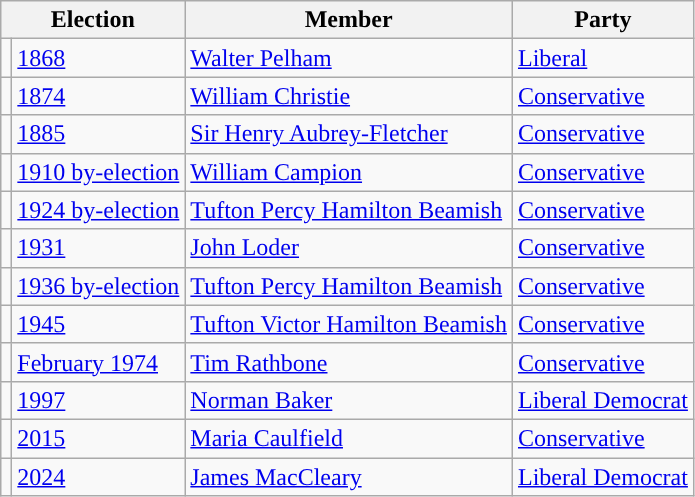<table class="wikitable">
<tr>
<th colspan="2">Election</th>
<th>Member</th>
<th>Party</th>
</tr>
<tr>
<td style="color:inherit;background-color: "></td>
<td><a href='#'>1868</a></td>
<td><a href='#'>Walter Pelham</a></td>
<td><a href='#'>Liberal</a></td>
</tr>
<tr>
<td style="color:inherit;background-color: "></td>
<td><a href='#'>1874</a></td>
<td><a href='#'>William Christie</a></td>
<td><a href='#'>Conservative</a></td>
</tr>
<tr>
<td style="color:inherit;background-color: "></td>
<td><a href='#'>1885</a></td>
<td><a href='#'>Sir Henry Aubrey-Fletcher</a></td>
<td><a href='#'>Conservative</a></td>
</tr>
<tr>
<td style="color:inherit;background-color: "></td>
<td><a href='#'>1910 by-election</a></td>
<td><a href='#'>William Campion</a></td>
<td><a href='#'>Conservative</a></td>
</tr>
<tr>
<td style="color:inherit;background-color: "></td>
<td><a href='#'>1924 by-election</a></td>
<td><a href='#'>Tufton Percy Hamilton Beamish</a></td>
<td><a href='#'>Conservative</a></td>
</tr>
<tr>
<td style="color:inherit;background-color: "></td>
<td><a href='#'>1931</a></td>
<td><a href='#'>John Loder</a></td>
<td><a href='#'>Conservative</a></td>
</tr>
<tr>
<td style="color:inherit;background-color: "></td>
<td><a href='#'>1936 by-election</a></td>
<td><a href='#'>Tufton Percy Hamilton Beamish</a></td>
<td><a href='#'>Conservative</a></td>
</tr>
<tr>
<td style="color:inherit;background-color: "></td>
<td><a href='#'>1945</a></td>
<td><a href='#'>Tufton Victor Hamilton Beamish</a></td>
<td><a href='#'>Conservative</a></td>
</tr>
<tr>
<td style="color:inherit;background-color: "></td>
<td><a href='#'>February 1974</a></td>
<td><a href='#'>Tim Rathbone</a></td>
<td><a href='#'>Conservative</a></td>
</tr>
<tr>
<td style="color:inherit;background-color: "></td>
<td><a href='#'>1997</a></td>
<td><a href='#'>Norman Baker</a></td>
<td><a href='#'>Liberal Democrat</a></td>
</tr>
<tr>
<td style="color:inherit;background-color: "></td>
<td><a href='#'>2015</a></td>
<td><a href='#'>Maria Caulfield</a></td>
<td><a href='#'>Conservative</a></td>
</tr>
<tr>
<td style="color:inherit;background-color: "></td>
<td><a href='#'>2024</a></td>
<td><a href='#'>James MacCleary</a></td>
<td><a href='#'>Liberal Democrat</a></td>
</tr>
</table>
